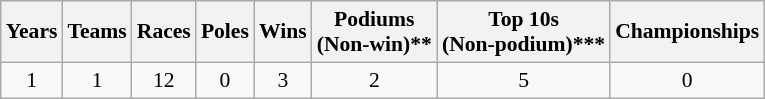<table class="wikitable" style="text-align:center; font-size:90%">
<tr>
<th>Years</th>
<th>Teams</th>
<th>Races</th>
<th>Poles</th>
<th>Wins</th>
<th>Podiums<br>(Non-win)**</th>
<th>Top 10s<br>(Non-podium)***</th>
<th>Championships</th>
</tr>
<tr>
<td>1</td>
<td>1</td>
<td>12</td>
<td>0</td>
<td>3</td>
<td>2</td>
<td>5</td>
<td>0</td>
</tr>
</table>
